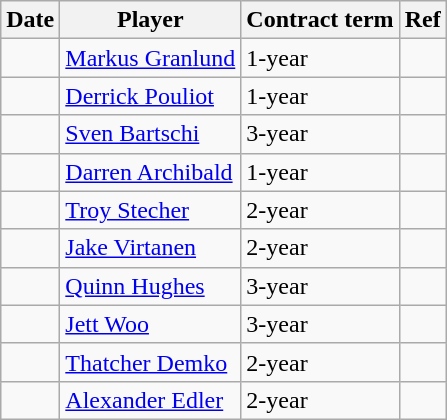<table class="wikitable">
<tr>
<th>Date</th>
<th>Player</th>
<th>Contract term</th>
<th>Ref</th>
</tr>
<tr>
<td></td>
<td><a href='#'>Markus Granlund</a></td>
<td>1-year</td>
<td></td>
</tr>
<tr>
<td></td>
<td><a href='#'>Derrick Pouliot</a></td>
<td>1-year</td>
<td></td>
</tr>
<tr>
<td></td>
<td><a href='#'>Sven Bartschi</a></td>
<td>3-year</td>
<td></td>
</tr>
<tr>
<td></td>
<td><a href='#'>Darren Archibald</a></td>
<td>1-year</td>
<td></td>
</tr>
<tr>
<td></td>
<td><a href='#'>Troy Stecher</a></td>
<td>2-year</td>
<td></td>
</tr>
<tr>
<td></td>
<td><a href='#'>Jake Virtanen</a></td>
<td>2-year</td>
<td></td>
</tr>
<tr>
<td></td>
<td><a href='#'>Quinn Hughes</a></td>
<td>3-year</td>
<td></td>
</tr>
<tr>
<td></td>
<td><a href='#'>Jett Woo</a></td>
<td>3-year</td>
<td></td>
</tr>
<tr>
<td></td>
<td><a href='#'>Thatcher Demko</a></td>
<td>2-year</td>
<td></td>
</tr>
<tr>
<td></td>
<td><a href='#'>Alexander Edler</a></td>
<td>2-year</td>
<td></td>
</tr>
</table>
